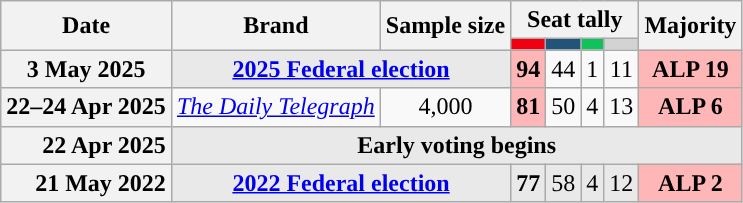<table class="nowrap wikitable sortable tpl-blanktable" style="text-align:center;font-size:100%">
<tr>
<th rowspan="2">Date</th>
<th rowspan="2">Brand</th>
<th rowspan="2">Sample size</th>
<th colspan="4">Seat tally</th>
<th rowspan="2">Majority</th>
</tr>
<tr>
<th class="unsortable" style="background:#F00011"></th>
<th class="unsortable" style="background:#225479"></th>
<th class="unsortable" style="background:#10C25B"></th>
<th class="unsortable" style="background:lightgray"></th>
</tr>
<tr>
<th>3 May 2025</th>
<td colspan="2" style="background:#e9e9e9"><strong><a href='#'>2025 Federal election</a></strong></td>
<td style="background:#FFB6B6"><strong>94</strong></td>
<td>44</td>
<td>1</td>
<td>11</td>
<td style="background:#FFB6B6"><strong>ALP 19</strong></td>
</tr>
<tr>
<th style=text-align:right>22–24 Apr 2025</th>
<td style=text-align:left><em><a href='#'>The Daily Telegraph</a></em></td>
<td>4,000</td>
<td style="background:#FFB6B6"><strong>81</strong></td>
<td>50</td>
<td>4</td>
<td>13</td>
<td ! style=background:#FFB6B6><strong>ALP 6</strong></td>
</tr>
<tr>
<th style=text-align:right>22 Apr 2025</th>
<td colspan="7" style="background:#e9e9e9"><strong>Early voting begins</strong></td>
</tr>
<tr>
<th style=text-align:right>21 May 2022</th>
<td colspan="2" style="background:#e9e9e9"><strong><a href='#'>2022 Federal election</a></strong></td>
<td style="background:#e9e9e9;"><strong>77</strong></td>
<td style="background:#e9e9e9;">58</td>
<td style="background:#e9e9e9;">4</td>
<td style="background:#e9e9e9;">12</td>
<td style=background:#FFB6B6><strong>ALP 2</strong></td>
</tr>
</table>
